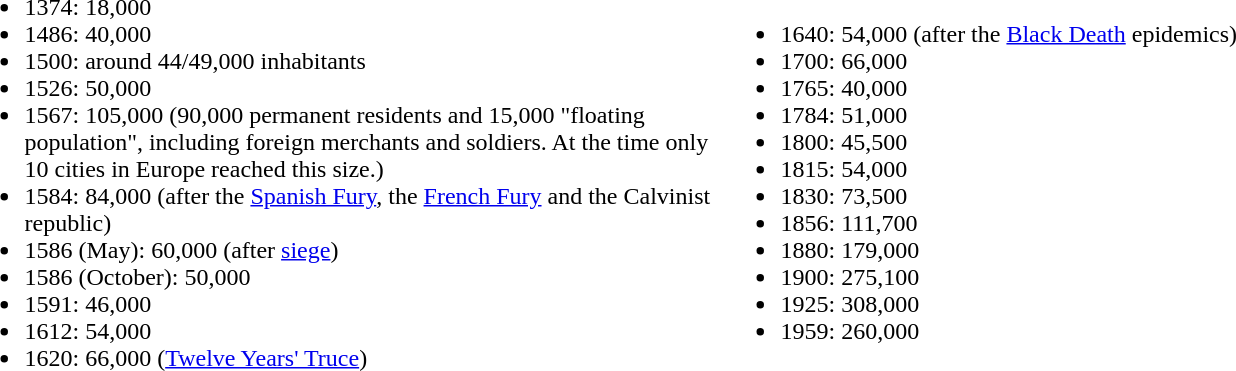<table class="vatop">
<tr>
<td style="width:500px;"><br><ul><li>1374: 18,000</li><li>1486: 40,000</li><li>1500: around 44/49,000 inhabitants</li><li>1526: 50,000</li><li>1567: 105,000 (90,000 permanent residents and 15,000 "floating population", including foreign merchants and soldiers. At the time only 10 cities in Europe reached this size.)</li><li>1584: 84,000 (after the <a href='#'>Spanish Fury</a>, the <a href='#'>French Fury</a> and the Calvinist republic)</li><li>1586 (May): 60,000 (after <a href='#'>siege</a>)</li><li>1586 (October): 50,000</li><li>1591: 46,000</li><li>1612: 54,000</li><li>1620: 66,000 (<a href='#'>Twelve Years' Truce</a>)</li></ul></td>
<td style="width:500px;"><br><ul><li>1640: 54,000 (after the <a href='#'>Black Death</a> epidemics)</li><li>1700: 66,000</li><li>1765: 40,000</li><li>1784: 51,000</li><li>1800: 45,500</li><li>1815: 54,000</li><li>1830: 73,500</li><li>1856: 111,700</li><li>1880: 179,000</li><li>1900: 275,100</li><li>1925: 308,000</li><li>1959: 260,000</li></ul></td>
</tr>
</table>
